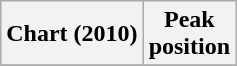<table class="wikitable plainrowheaders" style="text-align:center">
<tr>
<th scope="col">Chart (2010)</th>
<th scope="col">Peak<br>position</th>
</tr>
<tr>
</tr>
</table>
